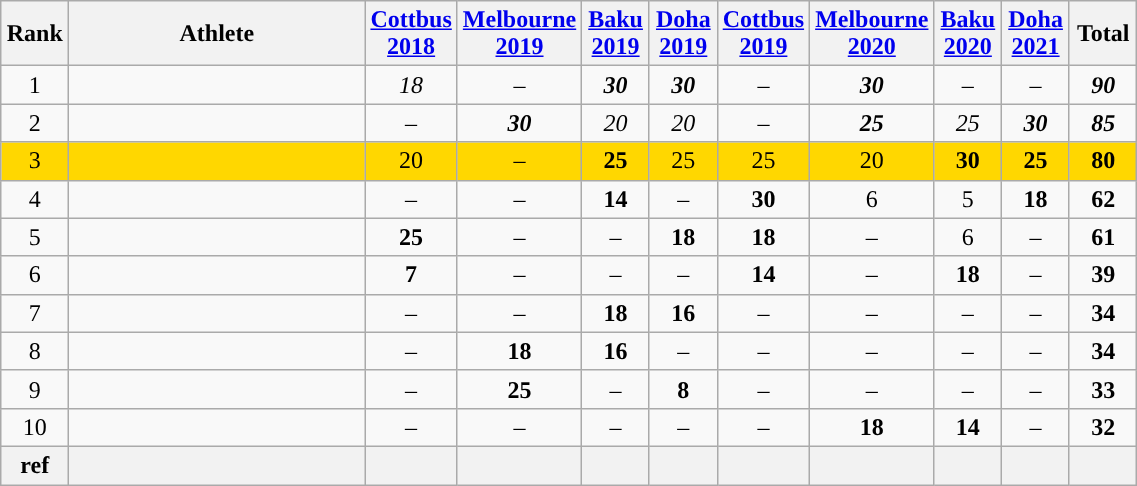<table style="width:60%;" class="wikitable">
<tr>
<th style="text-align:center; width:6%;">Rank</th>
<th style="text-align:center; width:30%;">Athlete</th>
<th style="text-align:center; width:6%;"><a href='#'>Cottbus 2018</a></th>
<th style="text-align:center; width:6%;"><a href='#'>Melbourne 2019</a></th>
<th style="text-align:center; width:6%;"><a href='#'>Baku 2019</a></th>
<th style="text-align:center; width:6%;"><a href='#'>Doha 2019</a></th>
<th style="text-align:center; width:6%;"><a href='#'>Cottbus 2019</a></th>
<th style="text-align:center; width:6%;"><a href='#'>Melbourne 2020</a></th>
<th style="text-align:center; width:6%;"><a href='#'>Baku 2020</a></th>
<th style="text-align:center; width:6%;"><a href='#'>Doha 2021</a></th>
<th style="text-align:center; width:6%;">Total</th>
</tr>
<tr scope=row style="text-align:center">
<td>1</td>
<td align=left><em></em> </td>
<td><em>18</em></td>
<td><em>–</em></td>
<td><strong><em>30</em></strong></td>
<td><strong><em>30</em></strong></td>
<td><em>–</em></td>
<td><strong><em>30</em></strong></td>
<td><em>–</em></td>
<td><em>–</em></td>
<td><strong><em>90</em></strong></td>
</tr>
<tr scope=row style="text-align:center">
<td>2</td>
<td align=left><em></em> </td>
<td>–</td>
<td><strong><em>30</em></strong></td>
<td><em>20</em></td>
<td><em>20</em></td>
<td><em>–</em></td>
<td><strong><em>25</em></strong></td>
<td><em>25</em></td>
<td><strong><em>30</em></strong></td>
<td><strong><em>85</em></strong></td>
</tr>
<tr scope=row style="text-align:center" bgcolor=gold>
<td>3</td>
<td align=left></td>
<td>20</td>
<td>–</td>
<td><strong>25</strong></td>
<td>25</td>
<td>25</td>
<td>20</td>
<td><strong>30</strong></td>
<td><strong>25</strong></td>
<td><strong>80</strong></td>
</tr>
<tr scope=row style="text-align:center">
<td>4</td>
<td align=left></td>
<td>–</td>
<td>–</td>
<td><strong>14</strong></td>
<td>–</td>
<td><strong>30</strong></td>
<td>6</td>
<td>5</td>
<td><strong>18</strong></td>
<td><strong>62</strong></td>
</tr>
<tr scope=row style="text-align:center">
<td>5</td>
<td align=left></td>
<td><strong>25</strong></td>
<td>–</td>
<td>–</td>
<td><strong>18</strong></td>
<td><strong>18</strong></td>
<td>–</td>
<td>6</td>
<td>–</td>
<td><strong>61</strong></td>
</tr>
<tr scope=row style="text-align:center">
<td>6</td>
<td align=left></td>
<td><strong>7</strong></td>
<td>–</td>
<td>–</td>
<td>–</td>
<td><strong>14</strong></td>
<td>–</td>
<td><strong>18</strong></td>
<td>–</td>
<td><strong>39</strong></td>
</tr>
<tr scope=row style="text-align:center">
<td>7</td>
<td align=left></td>
<td>–</td>
<td>–</td>
<td><strong>18</strong></td>
<td><strong>16</strong></td>
<td>–</td>
<td>–</td>
<td>–</td>
<td>–</td>
<td><strong>34</strong></td>
</tr>
<tr scope=row style="text-align:center">
<td>8</td>
<td align=left></td>
<td>–</td>
<td><strong>18</strong></td>
<td><strong>16</strong></td>
<td>–</td>
<td>–</td>
<td>–</td>
<td>–</td>
<td>–</td>
<td><strong>34</strong></td>
</tr>
<tr scope=row style="text-align:center">
<td>9</td>
<td align=left></td>
<td>–</td>
<td><strong>25</strong></td>
<td>–</td>
<td><strong>8</strong></td>
<td>–</td>
<td>–</td>
<td>–</td>
<td>–</td>
<td><strong>33</strong></td>
</tr>
<tr scope=row style="text-align:center">
<td>10</td>
<td align=left></td>
<td>–</td>
<td>–</td>
<td>–</td>
<td>–</td>
<td>–</td>
<td><strong>18</strong></td>
<td><strong>14</strong></td>
<td>–</td>
<td><strong>32</strong></td>
</tr>
<tr>
<th>ref</th>
<th></th>
<th></th>
<th></th>
<th></th>
<th></th>
<th></th>
<th></th>
<th></th>
<th></th>
<th></th>
</tr>
</table>
